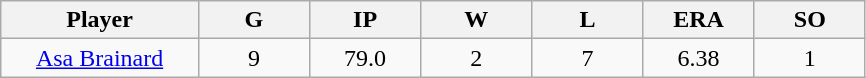<table class="wikitable sortable">
<tr>
<th bgcolor="#DDDDFF" width="16%">Player</th>
<th bgcolor="#DDDDFF" width="9%">G</th>
<th bgcolor="#DDDDFF" width="9%">IP</th>
<th bgcolor="#DDDDFF" width="9%">W</th>
<th bgcolor="#DDDDFF" width="9%">L</th>
<th bgcolor="#DDDDFF" width="9%">ERA</th>
<th bgcolor="#DDDDFF" width="9%">SO</th>
</tr>
<tr align=center>
<td><a href='#'>Asa Brainard</a></td>
<td>9</td>
<td>79.0</td>
<td>2</td>
<td>7</td>
<td>6.38</td>
<td>1</td>
</tr>
</table>
